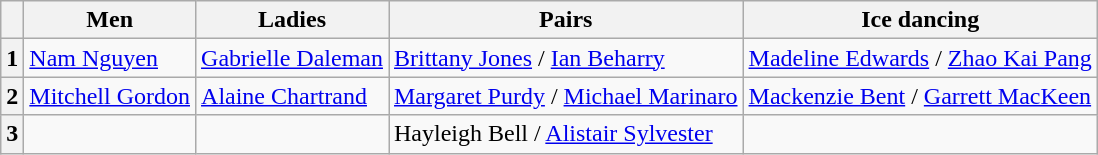<table class="wikitable">
<tr>
<th></th>
<th>Men</th>
<th>Ladies</th>
<th>Pairs</th>
<th>Ice dancing</th>
</tr>
<tr>
<th>1</th>
<td><a href='#'>Nam Nguyen</a></td>
<td><a href='#'>Gabrielle Daleman</a></td>
<td><a href='#'>Brittany Jones</a> / <a href='#'>Ian Beharry</a></td>
<td><a href='#'>Madeline Edwards</a> / <a href='#'>Zhao Kai Pang</a></td>
</tr>
<tr>
<th>2</th>
<td><a href='#'>Mitchell Gordon</a></td>
<td><a href='#'>Alaine Chartrand</a></td>
<td><a href='#'>Margaret Purdy</a> / <a href='#'>Michael Marinaro</a></td>
<td><a href='#'>Mackenzie Bent</a> / <a href='#'>Garrett MacKeen</a></td>
</tr>
<tr>
<th>3</th>
<td></td>
<td></td>
<td>Hayleigh Bell / <a href='#'>Alistair Sylvester</a></td>
<td></td>
</tr>
</table>
